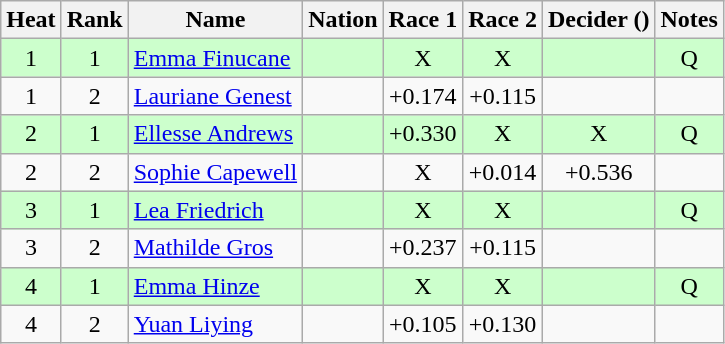<table class="wikitable sortable" style="text-align:center">
<tr>
<th>Heat</th>
<th>Rank</th>
<th>Name</th>
<th>Nation</th>
<th>Race 1</th>
<th>Race 2</th>
<th>Decider ()</th>
<th>Notes</th>
</tr>
<tr bgcolor=ccffcc>
<td>1</td>
<td>1</td>
<td align=left><a href='#'>Emma Finucane</a></td>
<td align=left></td>
<td>X</td>
<td>X</td>
<td></td>
<td>Q</td>
</tr>
<tr>
<td>1</td>
<td>2</td>
<td align=left><a href='#'>Lauriane Genest</a></td>
<td align=left></td>
<td>+0.174</td>
<td>+0.115</td>
<td></td>
<td></td>
</tr>
<tr bgcolor=ccffcc>
<td>2</td>
<td>1</td>
<td align=left><a href='#'>Ellesse Andrews</a></td>
<td align=left></td>
<td>+0.330</td>
<td>X</td>
<td>X</td>
<td>Q</td>
</tr>
<tr>
<td>2</td>
<td>2</td>
<td align=left><a href='#'>Sophie Capewell</a></td>
<td align=left></td>
<td>X</td>
<td>+0.014</td>
<td>+0.536</td>
<td></td>
</tr>
<tr bgcolor=ccffcc>
<td>3</td>
<td>1</td>
<td align=left><a href='#'>Lea Friedrich</a></td>
<td align=left></td>
<td>X</td>
<td>X</td>
<td></td>
<td>Q</td>
</tr>
<tr>
<td>3</td>
<td>2</td>
<td align=left><a href='#'>Mathilde Gros</a></td>
<td align=left></td>
<td>+0.237</td>
<td>+0.115</td>
<td></td>
<td></td>
</tr>
<tr bgcolor=ccffcc>
<td>4</td>
<td>1</td>
<td align=left><a href='#'>Emma Hinze</a></td>
<td align=left></td>
<td>X</td>
<td>X</td>
<td></td>
<td>Q</td>
</tr>
<tr>
<td>4</td>
<td>2</td>
<td align=left><a href='#'>Yuan Liying</a></td>
<td align=left></td>
<td>+0.105</td>
<td>+0.130</td>
<td></td>
<td></td>
</tr>
</table>
